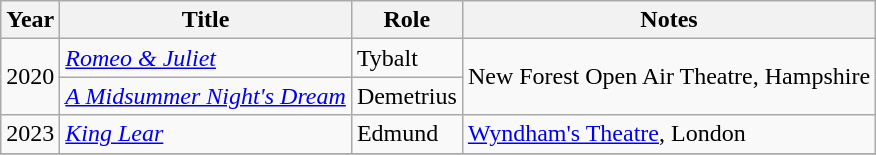<table class="wikitable sortable">
<tr>
<th>Year</th>
<th>Title</th>
<th>Role</th>
<th class="unsortable">Notes</th>
</tr>
<tr>
<td rowspan="2">2020</td>
<td><em><a href='#'>Romeo & Juliet</a></em></td>
<td>Tybalt</td>
<td rowspan="2">New Forest Open Air Theatre, Hampshire</td>
</tr>
<tr>
<td><em><a href='#'>A Midsummer Night's Dream</a></em></td>
<td>Demetrius</td>
</tr>
<tr>
<td>2023</td>
<td><em><a href='#'>King Lear</a></em></td>
<td>Edmund</td>
<td><a href='#'>Wyndham's Theatre</a>, London</td>
</tr>
<tr>
</tr>
</table>
